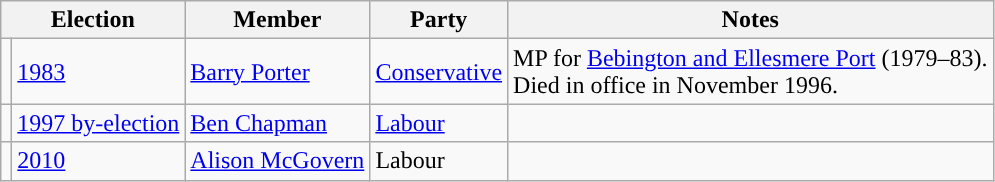<table class="wikitable">
<tr>
<th colspan="2">Election</th>
<th>Member</th>
<th>Party</th>
<th>Notes</th>
</tr>
<tr>
<td style="color:inherit;background-color: "></td>
<td><a href='#'>1983</a></td>
<td><a href='#'>Barry Porter</a></td>
<td><a href='#'>Conservative</a></td>
<td>MP for <a href='#'>Bebington and Ellesmere Port</a> (1979–83).<br>Died in office in November 1996.</td>
</tr>
<tr>
<td style="color:inherit;background-color: "></td>
<td><a href='#'>1997 by-election</a></td>
<td><a href='#'>Ben Chapman</a></td>
<td><a href='#'>Labour</a></td>
<td></td>
</tr>
<tr>
<td style="color:inherit;background-color: "></td>
<td><a href='#'>2010</a></td>
<td><a href='#'>Alison McGovern</a></td>
<td>Labour</td>
<td></td>
</tr>
</table>
